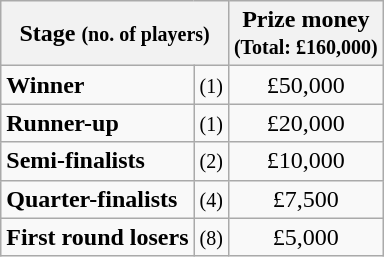<table class="wikitable">
<tr>
<th colspan="2">Stage <small>(no. of players)</small></th>
<th>Prize money<br><small>(Total: £160,000)</small></th>
</tr>
<tr>
<td><strong>Winner</strong></td>
<td align="center"><small>(1)</small></td>
<td align="center">£50,000</td>
</tr>
<tr>
<td><strong>Runner-up</strong></td>
<td align="center"><small>(1)</small></td>
<td align="center">£20,000</td>
</tr>
<tr>
<td><strong>Semi-finalists</strong></td>
<td align="center"><small>(2)</small></td>
<td align="center">£10,000</td>
</tr>
<tr>
<td><strong>Quarter-finalists</strong></td>
<td align="center"><small>(4)</small></td>
<td align="center">£7,500</td>
</tr>
<tr>
<td><strong>First round losers</strong></td>
<td align="center"><small>(8)</small></td>
<td align="center">£5,000</td>
</tr>
</table>
